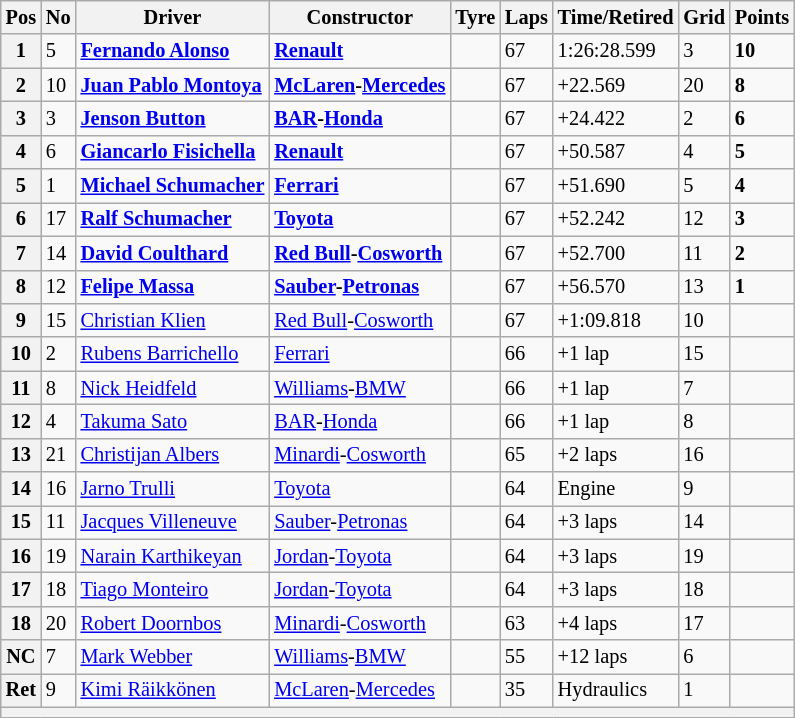<table class="wikitable" style="font-size:85%;">
<tr>
<th>Pos</th>
<th>No</th>
<th>Driver</th>
<th>Constructor</th>
<th>Tyre</th>
<th>Laps</th>
<th>Time/Retired</th>
<th>Grid</th>
<th>Points</th>
</tr>
<tr>
<th>1</th>
<td>5</td>
<td> <strong><a href='#'>Fernando Alonso</a></strong></td>
<td><strong><a href='#'>Renault</a></strong></td>
<td></td>
<td>67</td>
<td>1:26:28.599</td>
<td>3</td>
<td><strong>10</strong></td>
</tr>
<tr>
<th>2</th>
<td>10</td>
<td> <strong><a href='#'>Juan Pablo Montoya</a></strong></td>
<td><strong><a href='#'>McLaren</a>-<a href='#'>Mercedes</a></strong></td>
<td></td>
<td>67</td>
<td>+22.569</td>
<td>20</td>
<td><strong>8</strong></td>
</tr>
<tr>
<th>3</th>
<td>3</td>
<td> <strong><a href='#'>Jenson Button</a></strong></td>
<td><strong><a href='#'>BAR</a>-<a href='#'>Honda</a></strong></td>
<td></td>
<td>67</td>
<td>+24.422</td>
<td>2</td>
<td><strong>6</strong></td>
</tr>
<tr>
<th>4</th>
<td>6</td>
<td> <strong><a href='#'>Giancarlo Fisichella</a></strong></td>
<td><strong><a href='#'>Renault</a></strong></td>
<td></td>
<td>67</td>
<td>+50.587</td>
<td>4</td>
<td><strong>5</strong></td>
</tr>
<tr>
<th>5</th>
<td>1</td>
<td> <strong><a href='#'>Michael Schumacher</a></strong></td>
<td><strong><a href='#'>Ferrari</a></strong></td>
<td></td>
<td>67</td>
<td>+51.690</td>
<td>5</td>
<td><strong>4</strong></td>
</tr>
<tr>
<th>6</th>
<td>17</td>
<td> <strong><a href='#'>Ralf Schumacher</a></strong></td>
<td><strong><a href='#'>Toyota</a></strong></td>
<td></td>
<td>67</td>
<td>+52.242</td>
<td>12</td>
<td><strong>3</strong></td>
</tr>
<tr>
<th>7</th>
<td>14</td>
<td> <strong><a href='#'>David Coulthard</a></strong></td>
<td><strong><a href='#'>Red Bull</a>-<a href='#'>Cosworth</a></strong></td>
<td></td>
<td>67</td>
<td>+52.700</td>
<td>11</td>
<td><strong>2</strong></td>
</tr>
<tr>
<th>8</th>
<td>12</td>
<td> <strong><a href='#'>Felipe Massa</a></strong></td>
<td><strong><a href='#'>Sauber</a>-<a href='#'>Petronas</a></strong></td>
<td></td>
<td>67</td>
<td>+56.570</td>
<td>13</td>
<td><strong>1</strong></td>
</tr>
<tr>
<th>9</th>
<td>15</td>
<td> <a href='#'>Christian Klien</a></td>
<td><a href='#'>Red Bull</a>-<a href='#'>Cosworth</a></td>
<td></td>
<td>67</td>
<td>+1:09.818</td>
<td>10</td>
<td></td>
</tr>
<tr>
<th>10</th>
<td>2</td>
<td> <a href='#'>Rubens Barrichello</a></td>
<td><a href='#'>Ferrari</a></td>
<td></td>
<td>66</td>
<td>+1 lap</td>
<td>15</td>
<td></td>
</tr>
<tr>
<th>11</th>
<td>8</td>
<td> <a href='#'>Nick Heidfeld</a></td>
<td><a href='#'>Williams</a>-<a href='#'>BMW</a></td>
<td></td>
<td>66</td>
<td>+1 lap</td>
<td>7</td>
<td></td>
</tr>
<tr>
<th>12</th>
<td>4</td>
<td> <a href='#'>Takuma Sato</a></td>
<td><a href='#'>BAR</a>-<a href='#'>Honda</a></td>
<td></td>
<td>66</td>
<td>+1 lap</td>
<td>8</td>
<td></td>
</tr>
<tr>
<th>13</th>
<td>21</td>
<td> <a href='#'>Christijan Albers</a></td>
<td><a href='#'>Minardi</a>-<a href='#'>Cosworth</a></td>
<td></td>
<td>65</td>
<td>+2 laps</td>
<td>16</td>
<td></td>
</tr>
<tr>
<th>14</th>
<td>16</td>
<td> <a href='#'>Jarno Trulli</a></td>
<td><a href='#'>Toyota</a></td>
<td></td>
<td>64</td>
<td>Engine</td>
<td>9</td>
<td></td>
</tr>
<tr>
<th>15</th>
<td>11</td>
<td> <a href='#'>Jacques Villeneuve</a></td>
<td><a href='#'>Sauber</a>-<a href='#'>Petronas</a></td>
<td></td>
<td>64</td>
<td>+3 laps</td>
<td>14</td>
<td></td>
</tr>
<tr>
<th>16</th>
<td>19</td>
<td> <a href='#'>Narain Karthikeyan</a></td>
<td><a href='#'>Jordan</a>-<a href='#'>Toyota</a></td>
<td></td>
<td>64</td>
<td>+3 laps</td>
<td>19</td>
<td></td>
</tr>
<tr>
<th>17</th>
<td>18</td>
<td> <a href='#'>Tiago Monteiro</a></td>
<td><a href='#'>Jordan</a>-<a href='#'>Toyota</a></td>
<td></td>
<td>64</td>
<td>+3 laps</td>
<td>18</td>
<td></td>
</tr>
<tr>
<th>18</th>
<td>20</td>
<td> <a href='#'>Robert Doornbos</a></td>
<td><a href='#'>Minardi</a>-<a href='#'>Cosworth</a></td>
<td></td>
<td>63</td>
<td>+4 laps</td>
<td>17</td>
<td></td>
</tr>
<tr>
<th>NC</th>
<td>7</td>
<td> <a href='#'>Mark Webber</a></td>
<td><a href='#'>Williams</a>-<a href='#'>BMW</a></td>
<td></td>
<td>55</td>
<td>+12 laps</td>
<td>6</td>
<td></td>
</tr>
<tr>
<th>Ret</th>
<td>9</td>
<td> <a href='#'>Kimi Räikkönen</a></td>
<td><a href='#'>McLaren</a>-<a href='#'>Mercedes</a></td>
<td></td>
<td>35</td>
<td>Hydraulics</td>
<td>1</td>
<td></td>
</tr>
<tr>
<th colspan="9"></th>
</tr>
</table>
